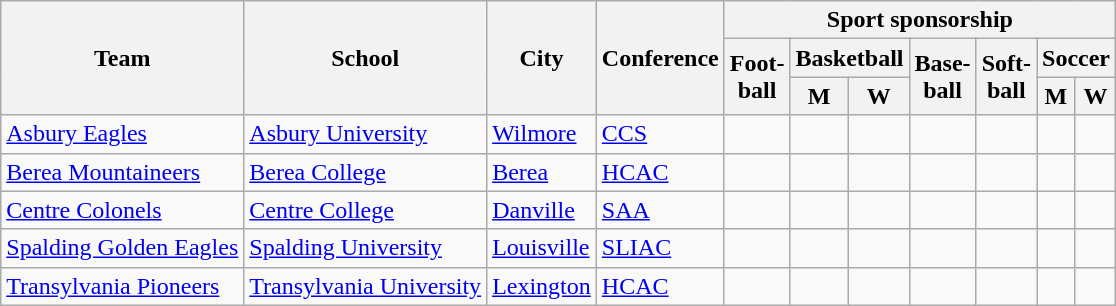<table class="sortable wikitable">
<tr>
<th rowspan=3>Team</th>
<th rowspan=3>School</th>
<th rowspan=3>City</th>
<th rowspan=3>Conference</th>
<th colspan=7>Sport sponsorship</th>
</tr>
<tr>
<th rowspan=2>Foot-<br>ball</th>
<th colspan=2>Basketball</th>
<th rowspan=2>Base-<br>ball</th>
<th rowspan=2>Soft-<br>ball</th>
<th colspan=2>Soccer</th>
</tr>
<tr>
<th>M</th>
<th>W</th>
<th>M</th>
<th>W</th>
</tr>
<tr>
<td><a href='#'>Asbury Eagles</a></td>
<td><a href='#'>Asbury University</a></td>
<td><a href='#'>Wilmore</a></td>
<td><a href='#'>CCS</a></td>
<td></td>
<td></td>
<td></td>
<td></td>
<td></td>
<td></td>
<td></td>
</tr>
<tr>
<td><a href='#'>Berea Mountaineers</a></td>
<td><a href='#'>Berea College</a></td>
<td><a href='#'>Berea</a></td>
<td><a href='#'>HCAC</a></td>
<td></td>
<td></td>
<td></td>
<td></td>
<td></td>
<td></td>
<td></td>
</tr>
<tr>
<td><a href='#'>Centre Colonels</a></td>
<td><a href='#'>Centre College</a></td>
<td><a href='#'>Danville</a></td>
<td><a href='#'>SAA</a></td>
<td></td>
<td></td>
<td></td>
<td></td>
<td></td>
<td></td>
<td></td>
</tr>
<tr>
<td><a href='#'>Spalding Golden Eagles</a></td>
<td><a href='#'>Spalding University</a></td>
<td><a href='#'>Louisville</a></td>
<td><a href='#'>SLIAC</a></td>
<td></td>
<td></td>
<td></td>
<td></td>
<td></td>
<td></td>
<td></td>
</tr>
<tr>
<td><a href='#'>Transylvania Pioneers</a></td>
<td><a href='#'>Transylvania University</a></td>
<td><a href='#'>Lexington</a></td>
<td><a href='#'>HCAC</a></td>
<td></td>
<td></td>
<td></td>
<td></td>
<td></td>
<td></td>
<td></td>
</tr>
</table>
